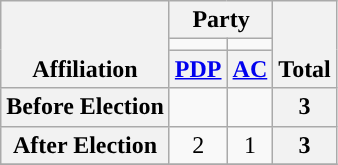<table class=wikitable style="text-align:center">
<tr style="vertical-align:bottom;">
<th rowspan=3>Affiliation</th>
<th colspan=2>Party</th>
<th rowspan=3>Total</th>
</tr>
<tr>
<td style="background-color:"></td>
<td style="background-color:"></td>
</tr>
<tr>
<th><a href='#'>PDP</a></th>
<th><a href='#'>AC</a></th>
</tr>
<tr>
<th>Before Election</th>
<td></td>
<td></td>
<th>3</th>
</tr>
<tr>
<th>After Election</th>
<td>2</td>
<td>1</td>
<th>3</th>
</tr>
<tr>
</tr>
</table>
